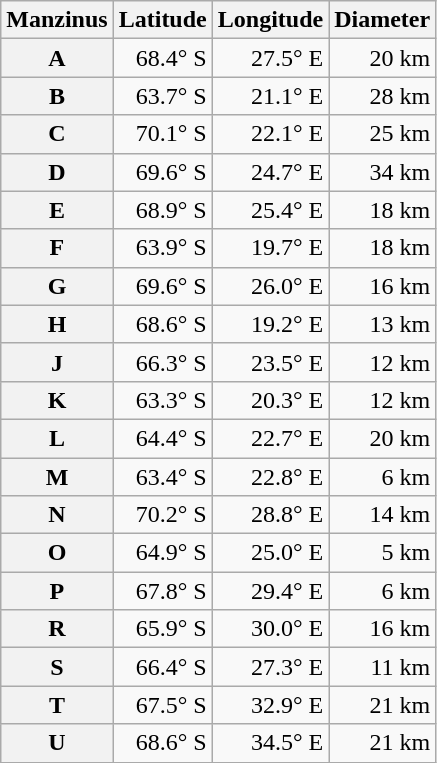<table class="wikitable" style="text-align: right;">
<tr>
<th scope="col">Manzinus</th>
<th scope="col">Latitude</th>
<th scope="col">Longitude</th>
<th scope="col">Diameter</th>
</tr>
<tr>
<th scope="row">A</th>
<td>68.4° S</td>
<td>27.5° E</td>
<td>20 km</td>
</tr>
<tr>
<th scope="row">B</th>
<td>63.7° S</td>
<td>21.1° E</td>
<td>28 km</td>
</tr>
<tr>
<th scope="row">C</th>
<td>70.1° S</td>
<td>22.1° E</td>
<td>25 km</td>
</tr>
<tr>
<th scope="row">D</th>
<td>69.6° S</td>
<td>24.7° E</td>
<td>34 km</td>
</tr>
<tr>
<th scope="row">E</th>
<td>68.9° S</td>
<td>25.4° E</td>
<td>18 km</td>
</tr>
<tr>
<th scope="row">F</th>
<td>63.9° S</td>
<td>19.7° E</td>
<td>18 km</td>
</tr>
<tr>
<th scope="row">G</th>
<td>69.6° S</td>
<td>26.0° E</td>
<td>16 km</td>
</tr>
<tr>
<th scope="row">H</th>
<td>68.6° S</td>
<td>19.2° E</td>
<td>13 km</td>
</tr>
<tr>
<th scope="row">J</th>
<td>66.3° S</td>
<td>23.5° E</td>
<td>12 km</td>
</tr>
<tr>
<th scope="row">K</th>
<td>63.3° S</td>
<td>20.3° E</td>
<td>12 km</td>
</tr>
<tr>
<th scope="row">L</th>
<td>64.4° S</td>
<td>22.7° E</td>
<td>20 km</td>
</tr>
<tr>
<th scope="row">M</th>
<td>63.4° S</td>
<td>22.8° E</td>
<td>6 km</td>
</tr>
<tr>
<th scope="row">N</th>
<td>70.2° S</td>
<td>28.8° E</td>
<td>14 km</td>
</tr>
<tr>
<th scope="row">O</th>
<td>64.9° S</td>
<td>25.0° E</td>
<td>5 km</td>
</tr>
<tr>
<th scope="row">P</th>
<td>67.8° S</td>
<td>29.4° E</td>
<td>6 km</td>
</tr>
<tr>
<th scope="row">R</th>
<td>65.9° S</td>
<td>30.0° E</td>
<td>16 km</td>
</tr>
<tr>
<th scope="row">S</th>
<td>66.4° S</td>
<td>27.3° E</td>
<td>11 km</td>
</tr>
<tr>
<th scope="row">T</th>
<td>67.5° S</td>
<td>32.9° E</td>
<td>21 km</td>
</tr>
<tr>
<th scope="row">U</th>
<td>68.6° S</td>
<td>34.5° E</td>
<td>21 km</td>
</tr>
</table>
